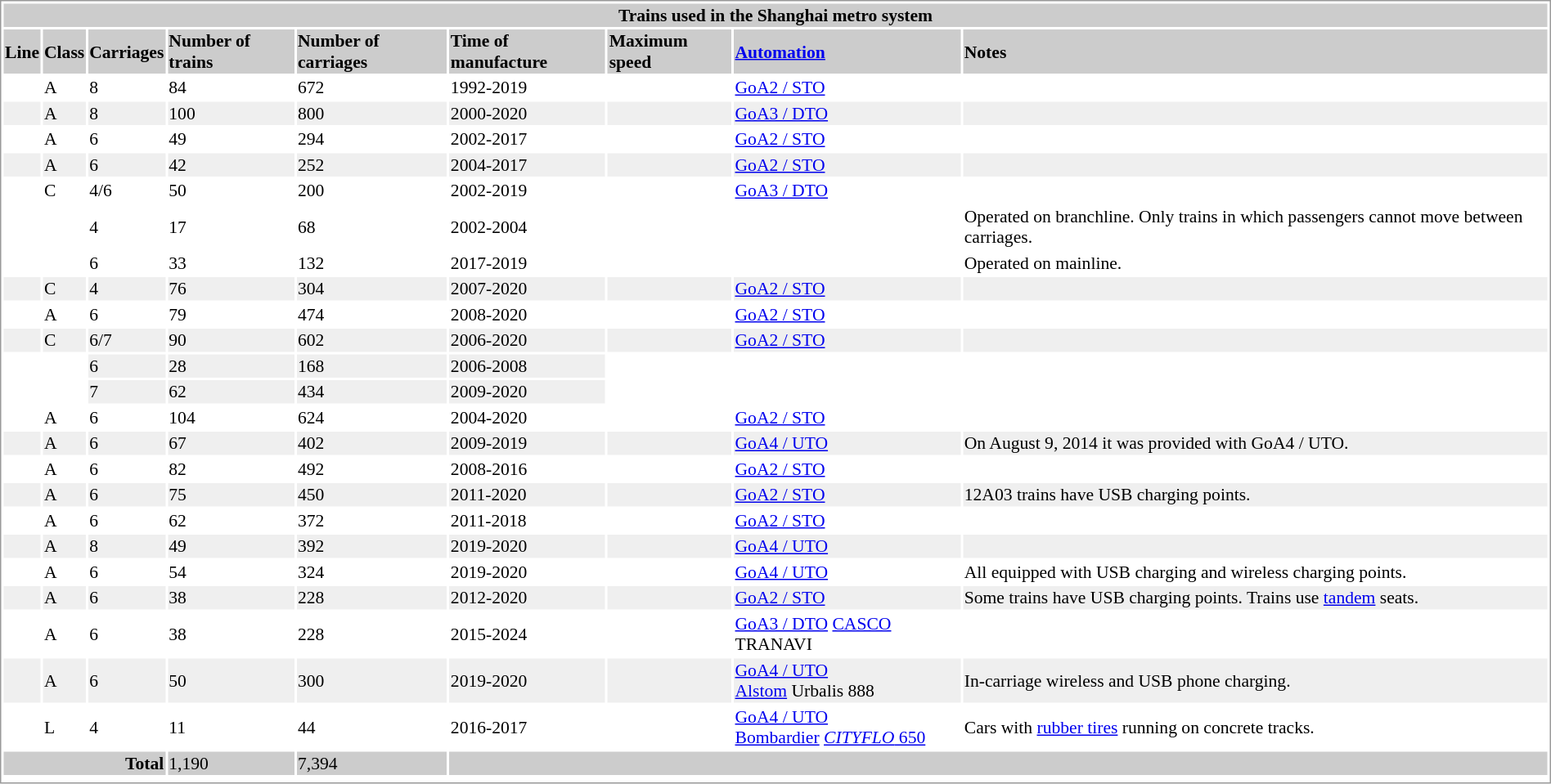<table border=0 style="border:1px solid #999;background-color:white;text-align:left;font-size:90%">
<tr>
<th colspan="9" style="text-align: center" bgcolor=#cccccc>Trains used in the  Shanghai metro system</th>
</tr>
<tr bgcolor=#cccccc>
<th>Line</th>
<th>Class</th>
<th>Carriages</th>
<th>Number of trains</th>
<th>Number of carriages</th>
<th>Time of manufacture</th>
<th>Maximum speed</th>
<th><a href='#'>Automation</a></th>
<th>Notes</th>
</tr>
<tr>
<td></td>
<td>A</td>
<td>8</td>
<td>84</td>
<td>672</td>
<td>1992-2019</td>
<td></td>
<td><a href='#'>GoA2 / STO</a></td>
<td></td>
</tr>
<tr bgcolor=#EFEFEF>
<td></td>
<td>A</td>
<td>8</td>
<td>100</td>
<td>800</td>
<td>2000-2020</td>
<td></td>
<td><a href='#'>GoA3 / DTO</a></td>
<td></td>
</tr>
<tr>
<td></td>
<td>A</td>
<td>6</td>
<td>49</td>
<td>294</td>
<td>2002-2017</td>
<td></td>
<td><a href='#'>GoA2 / STO</a></td>
<td></td>
</tr>
<tr bgcolor=#EFEFEF>
<td></td>
<td>A</td>
<td>6</td>
<td>42</td>
<td>252</td>
<td>2004-2017</td>
<td></td>
<td><a href='#'>GoA2 / STO</a></td>
<td></td>
</tr>
<tr>
<td></td>
<td>C</td>
<td>4/6</td>
<td>50</td>
<td>200</td>
<td>2002-2019</td>
<td></td>
<td><a href='#'>GoA3 / DTO</a></td>
<td></td>
</tr>
<tr class="expand-child">
<td></td>
<td></td>
<td>4</td>
<td>17</td>
<td>68</td>
<td>2002-2004</td>
<td></td>
<td></td>
<td>Operated on branchline. Only trains in which passengers cannot move between carriages.</td>
</tr>
<tr class="expand-child">
<td></td>
<td></td>
<td>6</td>
<td>33</td>
<td>132</td>
<td>2017-2019</td>
<td></td>
<td></td>
<td>Operated on mainline.</td>
</tr>
<tr bgcolor=#EFEFEF>
<td></td>
<td>C</td>
<td>4</td>
<td>76</td>
<td>304</td>
<td>2007-2020</td>
<td></td>
<td><a href='#'>GoA2 / STO</a></td>
<td></td>
</tr>
<tr>
<td></td>
<td>A</td>
<td>6</td>
<td>79</td>
<td>474</td>
<td>2008-2020</td>
<td></td>
<td><a href='#'>GoA2 / STO</a></td>
<td></td>
</tr>
<tr bgcolor=#EFEFEF>
<td></td>
<td>C</td>
<td>6/7</td>
<td>90</td>
<td>602</td>
<td>2006-2020</td>
<td></td>
<td><a href='#'>GoA2 / STO</a></td>
<td></td>
</tr>
<tr class="expand-child";>
<td></td>
<td></td>
<td bgcolor=#EFEFEF>6</td>
<td bgcolor=#EFEFEF>28</td>
<td bgcolor=#EFEFEF>168</td>
<td bgcolor=#EFEFEF>2006-2008</td>
<td></td>
<td></td>
<td></td>
</tr>
<tr class="expand-child";>
<td></td>
<td></td>
<td bgcolor=#EFEFEF>7</td>
<td bgcolor=#EFEFEF>62</td>
<td bgcolor=#EFEFEF>434</td>
<td bgcolor=#EFEFEF>2009-2020</td>
<td></td>
<td></td>
<td></td>
</tr>
<tr>
<td></td>
<td>A</td>
<td>6</td>
<td>104</td>
<td>624</td>
<td>2004-2020</td>
<td></td>
<td><a href='#'>GoA2 / STO</a></td>
<td></td>
</tr>
<tr bgcolor=#EFEFEF>
<td></td>
<td>A</td>
<td>6</td>
<td>67</td>
<td>402</td>
<td>2009-2019</td>
<td></td>
<td><a href='#'>GoA4 / UTO</a></td>
<td>On August 9, 2014 it was provided with GoA4 / UTO.</td>
</tr>
<tr>
<td></td>
<td>A</td>
<td>6</td>
<td>82</td>
<td>492</td>
<td>2008-2016</td>
<td></td>
<td><a href='#'>GoA2 / STO</a></td>
<td></td>
</tr>
<tr bgcolor=#EFEFEF>
<td></td>
<td>A</td>
<td>6</td>
<td>75</td>
<td>450</td>
<td>2011-2020</td>
<td></td>
<td><a href='#'>GoA2 / STO</a></td>
<td>12A03 trains have USB charging points.</td>
</tr>
<tr>
<td></td>
<td>A</td>
<td>6</td>
<td>62</td>
<td>372</td>
<td>2011-2018</td>
<td></td>
<td><a href='#'>GoA2 / STO</a></td>
<td></td>
</tr>
<tr bgcolor=#EFEFEF>
<td></td>
<td>A</td>
<td>8</td>
<td>49</td>
<td>392</td>
<td>2019-2020</td>
<td></td>
<td><a href='#'>GoA4 / UTO</a></td>
<td></td>
</tr>
<tr>
<td></td>
<td>A</td>
<td>6</td>
<td>54</td>
<td>324</td>
<td>2019-2020</td>
<td></td>
<td><a href='#'>GoA4 / UTO</a></td>
<td>All equipped with USB charging and wireless charging points.</td>
</tr>
<tr bgcolor=#EFEFEF>
<td></td>
<td>A</td>
<td>6</td>
<td>38</td>
<td>228</td>
<td>2012-2020</td>
<td></td>
<td><a href='#'>GoA2 / STO</a></td>
<td>Some trains have USB charging points. Trains use <a href='#'>tandem</a> seats.</td>
</tr>
<tr>
<td></td>
<td>A</td>
<td>6</td>
<td>38</td>
<td>228</td>
<td>2015-2024</td>
<td></td>
<td><a href='#'>GoA3 / DTO</a> <a href='#'>CASCO</a> TRANAVI    </td>
<td></td>
</tr>
<tr bgcolor=#EFEFEF>
<td></td>
<td>A</td>
<td>6</td>
<td>50</td>
<td>300</td>
<td>2019-2020</td>
<td></td>
<td><a href='#'>GoA4 / UTO</a><br> <a href='#'>Alstom</a> Urbalis 888</td>
<td>In-carriage wireless and USB phone charging.</td>
</tr>
<tr>
<td></td>
<td>L</td>
<td>4</td>
<td>11</td>
<td>44</td>
<td>2016-2017</td>
<td></td>
<td><a href='#'>GoA4 / UTO</a><br> <a href='#'>Bombardier</a> <a href='#'><em>CITYFLO</em> 650</a></td>
<td>Cars with <a href='#'>rubber tires</a> running on concrete tracks.</td>
</tr>
<tr bgcolor=#cccccc>
<td colspan="3" style="text-align:right"><strong>Total</strong></td>
<td>1,190</td>
<td>7,394</td>
<td colspan="4"></td>
</tr>
<tr>
<td colspan="9"></td>
</tr>
</table>
